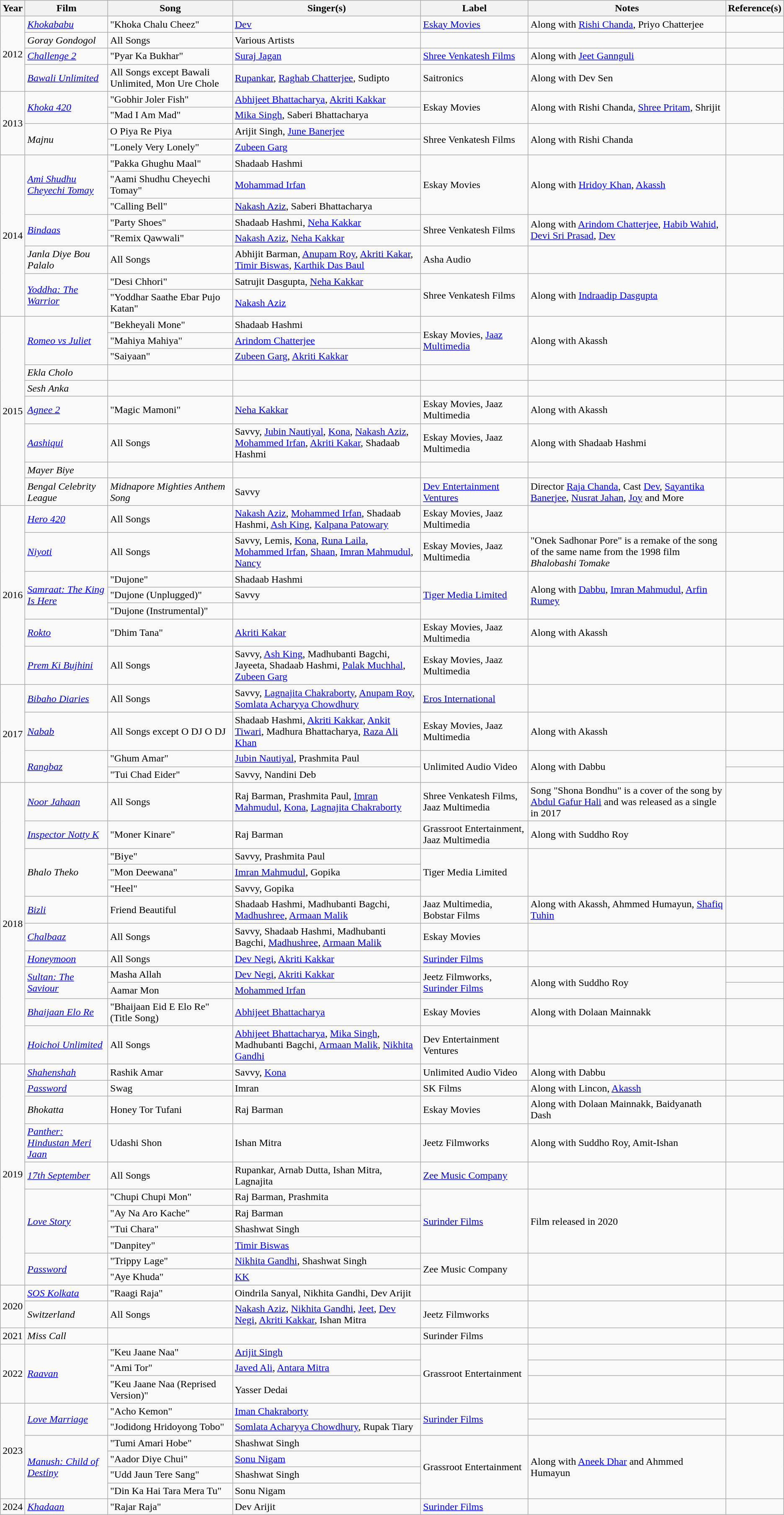<table class="wikitable sortable">
<tr>
<th>Year</th>
<th>Film</th>
<th>Song</th>
<th>Singer(s)</th>
<th>Label</th>
<th>Notes</th>
<th>Reference(s)</th>
</tr>
<tr>
<td rowspan="4">2012</td>
<td><em><a href='#'>Khokababu</a></em></td>
<td>"Khoka Chalu Cheez"</td>
<td><a href='#'>Dev</a></td>
<td><a href='#'>Eskay Movies</a></td>
<td>Along with <a href='#'>Rishi Chanda</a>, Priyo Chatterjee</td>
<td></td>
</tr>
<tr>
<td><em>Goray Gondogol</em></td>
<td>All Songs</td>
<td>Various Artists</td>
<td></td>
<td></td>
<td></td>
</tr>
<tr>
<td><em><a href='#'>Challenge 2</a></em></td>
<td>"Pyar Ka Bukhar"</td>
<td><a href='#'>Suraj Jagan</a></td>
<td><a href='#'>Shree Venkatesh Films</a></td>
<td>Along with <a href='#'>Jeet Gannguli</a></td>
<td></td>
</tr>
<tr>
<td><em><a href='#'>Bawali Unlimited</a></em></td>
<td>All Songs except Bawali Unlimited, Mon Ure Chole</td>
<td><a href='#'>Rupankar</a>, <a href='#'>Raghab Chatterjee</a>, Sudipto</td>
<td>Saitronics</td>
<td>Along with Dev Sen</td>
<td></td>
</tr>
<tr>
<td rowspan="4">2013</td>
<td rowspan="2"><em><a href='#'>Khoka 420</a></em></td>
<td>"Gobhir Joler Fish"</td>
<td><a href='#'>Abhijeet Bhattacharya</a>, <a href='#'>Akriti Kakkar</a></td>
<td rowspan="2">Eskay Movies</td>
<td rowspan="2">Along with Rishi Chanda, <a href='#'>Shree Pritam</a>, Shrijit</td>
<td rowspan="2"></td>
</tr>
<tr>
<td>"Mad I Am Mad"</td>
<td><a href='#'>Mika Singh</a>, Saberi Bhattacharya</td>
</tr>
<tr>
<td rowspan="2"><em>Majnu</em></td>
<td>O Piya Re Piya</td>
<td>Arijit Singh, <a href='#'>June Banerjee</a></td>
<td rowspan="2">Shree Venkatesh Films</td>
<td rowspan="2">Along with Rishi Chanda</td>
<td rowspan="2"></td>
</tr>
<tr>
<td>"Lonely Very Lonely"</td>
<td><a href='#'>Zubeen Garg</a></td>
</tr>
<tr>
<td rowspan="8">2014</td>
<td rowspan="3"><em><a href='#'>Ami Shudhu Cheyechi Tomay</a></em></td>
<td>"Pakka Ghughu Maal"</td>
<td>Shadaab Hashmi</td>
<td rowspan="3">Eskay Movies</td>
<td rowspan="3">Along with <a href='#'>Hridoy Khan</a>, <a href='#'>Akassh</a></td>
<td rowspan="3"></td>
</tr>
<tr>
<td>"Aami Shudhu Cheyechi Tomay"</td>
<td><a href='#'>Mohammad Irfan</a></td>
</tr>
<tr>
<td>"Calling Bell"</td>
<td><a href='#'>Nakash Aziz</a>, Saberi Bhattacharya</td>
</tr>
<tr>
<td rowspan="2"><em><a href='#'>Bindaas</a></em></td>
<td>"Party Shoes"</td>
<td>Shadaab Hashmi, <a href='#'>Neha Kakkar</a></td>
<td rowspan="2">Shree Venkatesh Films</td>
<td rowspan="2">Along with <a href='#'>Arindom Chatterjee</a>, <a href='#'>Habib Wahid</a>, <a href='#'>Devi Sri Prasad</a>, <a href='#'>Dev</a></td>
<td rowspan="2"></td>
</tr>
<tr>
<td>"Remix Qawwali"</td>
<td><a href='#'>Nakash Aziz</a>, <a href='#'>Neha Kakkar</a></td>
</tr>
<tr>
<td><em>Janla Diye Bou Palalo</em></td>
<td>All Songs</td>
<td>Abhijit Barman, <a href='#'>Anupam Roy</a>, <a href='#'>Akriti Kakar</a>, <a href='#'>Timir Biswas</a>, <a href='#'>Karthik Das Baul</a></td>
<td>Asha Audio</td>
<td></td>
<td></td>
</tr>
<tr>
<td rowspan="2"><em><a href='#'>Yoddha: The Warrior</a></em></td>
<td>"Desi Chhori"</td>
<td>Satrujit Dasgupta, <a href='#'>Neha Kakkar</a></td>
<td rowspan="2">Shree Venkatesh Films</td>
<td rowspan="2">Along with <a href='#'>Indraadip Dasgupta</a></td>
<td rowspan="2"></td>
</tr>
<tr>
<td>"Yoddhar Saathe Ebar Pujo Katan"</td>
<td><a href='#'>Nakash Aziz</a></td>
</tr>
<tr>
<td rowspan="9">2015</td>
<td rowspan="3"><em><a href='#'>Romeo vs Juliet</a></em></td>
<td>"Bekheyali Mone"</td>
<td>Shadaab Hashmi</td>
<td rowspan="3">Eskay Movies, <a href='#'>Jaaz Multimedia</a></td>
<td rowspan="3">Along with Akassh</td>
<td rowspan="3"></td>
</tr>
<tr>
<td>"Mahiya Mahiya"</td>
<td><a href='#'>Arindom Chatterjee</a></td>
</tr>
<tr>
<td>"Saiyaan"</td>
<td><a href='#'>Zubeen Garg</a>, <a href='#'>Akriti Kakkar</a></td>
</tr>
<tr>
<td><em>Ekla Cholo</em></td>
<td></td>
<td></td>
<td></td>
<td></td>
<td></td>
</tr>
<tr>
<td><em>Sesh Anka</em></td>
<td></td>
<td></td>
<td></td>
<td></td>
<td></td>
</tr>
<tr>
<td><em><a href='#'>Agnee 2</a></em></td>
<td>"Magic Mamoni"</td>
<td><a href='#'>Neha Kakkar</a></td>
<td>Eskay Movies, Jaaz Multimedia</td>
<td>Along with Akassh</td>
<td></td>
</tr>
<tr>
<td><em><a href='#'>Aashiqui</a></em></td>
<td>All Songs</td>
<td>Savvy, <a href='#'>Jubin Nautiyal</a>, <a href='#'>Kona</a>, <a href='#'>Nakash Aziz</a>, <a href='#'>Mohammed Irfan</a>, <a href='#'>Akriti Kakar</a>, Shadaab Hashmi</td>
<td>Eskay Movies, Jaaz Multimedia</td>
<td>Along with Shadaab Hashmi</td>
<td></td>
</tr>
<tr>
<td><em>Mayer Biye</em></td>
<td></td>
<td></td>
<td></td>
<td></td>
<td></td>
</tr>
<tr>
<td><em>Bengal Celebrity League</em></td>
<td><em>Midnapore Mighties Anthem Song</em></td>
<td>Savvy</td>
<td><a href='#'>Dev Entertainment Ventures</a></td>
<td>Director <a href='#'>Raja Chanda</a>, Cast <a href='#'>Dev</a>, <a href='#'>Sayantika Banerjee</a>, <a href='#'>Nusrat Jahan</a>, <a href='#'>Joy</a> and More</td>
<td></td>
</tr>
<tr>
<td rowspan="7">2016</td>
<td><em><a href='#'>Hero 420</a></em></td>
<td>All Songs</td>
<td><a href='#'>Nakash Aziz</a>, <a href='#'>Mohammed Irfan</a>, Shadaab Hashmi, <a href='#'>Ash King</a>, <a href='#'>Kalpana Patowary</a></td>
<td>Eskay Movies, Jaaz Multimedia</td>
<td></td>
<td></td>
</tr>
<tr>
<td><em><a href='#'>Niyoti</a></em></td>
<td>All Songs</td>
<td>Savvy, Lemis, <a href='#'>Kona</a>, <a href='#'>Runa Laila</a>, <a href='#'>Mohammed Irfan</a>, <a href='#'>Shaan</a>, <a href='#'>Imran Mahmudul</a>, <a href='#'>Nancy</a></td>
<td>Eskay Movies, Jaaz Multimedia</td>
<td>"Onek Sadhonar Pore" is a remake of the song of the same name from the 1998 film <em>Bhalobashi Tomake</em></td>
<td></td>
</tr>
<tr>
<td rowspan="3"><em><a href='#'>Samraat: The King Is Here</a></em></td>
<td>"Dujone"</td>
<td>Shadaab Hashmi</td>
<td rowspan="3"><a href='#'>Tiger Media Limited</a></td>
<td rowspan="3">Along with <a href='#'>Dabbu</a>, <a href='#'>Imran Mahmudul</a>, <a href='#'>Arfin Rumey</a></td>
<td rowspan="3"></td>
</tr>
<tr>
<td>"Dujone (Unplugged)"</td>
<td>Savvy</td>
</tr>
<tr>
<td>"Dujone (Instrumental)"</td>
<td></td>
</tr>
<tr>
<td><em><a href='#'>Rokto</a></em></td>
<td>"Dhim Tana"</td>
<td><a href='#'>Akriti Kakar</a></td>
<td>Eskay Movies, Jaaz Multimedia</td>
<td>Along with Akassh</td>
<td></td>
</tr>
<tr>
<td><em><a href='#'>Prem Ki Bujhini</a></em></td>
<td>All Songs</td>
<td>Savvy, <a href='#'>Ash King</a>, Madhubanti Bagchi, Jayeeta, Shadaab Hashmi, <a href='#'>Palak Muchhal</a>, <a href='#'>Zubeen Garg</a></td>
<td>Eskay Movies, Jaaz Multimedia</td>
<td></td>
<td></td>
</tr>
<tr>
<td rowspan="4">2017</td>
<td><em><a href='#'>Bibaho Diaries</a></em></td>
<td>All Songs</td>
<td>Savvy, <a href='#'>Lagnajita Chakraborty</a>, <a href='#'>Anupam Roy</a>, <a href='#'>Somlata Acharyya Chowdhury</a></td>
<td><a href='#'>Eros International</a></td>
<td></td>
<td></td>
</tr>
<tr>
<td><em><a href='#'>Nabab</a></em></td>
<td>All Songs except O DJ O DJ</td>
<td>Shadaab Hashmi, <a href='#'>Akriti Kakkar</a>, <a href='#'>Ankit Tiwari</a>, Madhura Bhattacharya, <a href='#'>Raza Ali Khan</a></td>
<td>Eskay Movies, Jaaz Multimedia</td>
<td>Along with Akassh</td>
<td></td>
</tr>
<tr>
<td rowspan="2"><em><a href='#'>Rangbaz</a></em></td>
<td>"Ghum Amar"</td>
<td><a href='#'>Jubin Nautiyal</a>, Prashmita Paul</td>
<td rowspan="2">Unlimited Audio Video</td>
<td rowspan="2">Along with Dabbu</td>
<td></td>
</tr>
<tr>
<td>"Tui Chad Eider"</td>
<td>Savvy, Nandini Deb</td>
<td></td>
</tr>
<tr>
<td rowspan="12">2018</td>
<td><em><a href='#'>Noor Jahaan</a></em></td>
<td>All Songs</td>
<td>Raj Barman, Prashmita Paul, <a href='#'>Imran Mahmudul</a>, <a href='#'>Kona</a>, <a href='#'>Lagnajita Chakraborty</a></td>
<td>Shree Venkatesh Films, Jaaz Multimedia</td>
<td>Song "Shona Bondhu" is a cover of the song by <a href='#'>Abdul Gafur Hali</a> and was released as a single in 2017</td>
<td></td>
</tr>
<tr>
<td><em><a href='#'>Inspector Notty K</a></em></td>
<td>"Moner Kinare"</td>
<td>Raj Barman</td>
<td>Grassroot Entertainment, Jaaz Multimedia</td>
<td>Along with Suddho Roy</td>
<td></td>
</tr>
<tr>
<td rowspan="3"><em>Bhalo Theko</em></td>
<td>"Biye"</td>
<td>Savvy, Prashmita Paul</td>
<td rowspan="3">Tiger Media Limited</td>
<td rowspan="3"></td>
<td rowspan="3"></td>
</tr>
<tr>
<td>"Mon Deewana"</td>
<td><a href='#'>Imran Mahmudul</a>, Gopika</td>
</tr>
<tr>
<td>"Heel"</td>
<td>Savvy, Gopika</td>
</tr>
<tr>
<td><em><a href='#'>Bizli</a></em></td>
<td>Friend Beautiful</td>
<td>Shadaab Hashmi, Madhubanti Bagchi, <a href='#'>Madhushree</a>, <a href='#'>Armaan Malik</a></td>
<td>Jaaz Multimedia, Bobstar Films</td>
<td>Along with Akassh, Ahmmed Humayun, <a href='#'>Shafiq Tuhin</a></td>
<td></td>
</tr>
<tr>
<td><em><a href='#'>Chalbaaz</a></em></td>
<td>All Songs</td>
<td>Savvy, Shadaab Hashmi, Madhubanti Bagchi, <a href='#'>Madhushree</a>, <a href='#'>Armaan Malik</a></td>
<td>Eskay Movies</td>
<td></td>
<td></td>
</tr>
<tr>
<td><em><a href='#'>Honeymoon</a></em></td>
<td>All Songs</td>
<td><a href='#'>Dev Negi</a>, <a href='#'>Akriti Kakkar</a></td>
<td><a href='#'>Surinder Films</a></td>
<td></td>
<td></td>
</tr>
<tr>
<td rowspan="2"><em><a href='#'>Sultan: The Saviour</a></em></td>
<td>Masha Allah</td>
<td><a href='#'>Dev Negi</a>, <a href='#'>Akriti Kakkar</a></td>
<td rowspan="2">Jeetz Filmworks, <a href='#'>Surinder Films</a></td>
<td rowspan="2">Along with Suddho Roy</td>
<td></td>
</tr>
<tr>
<td>Aamar Mon</td>
<td><a href='#'>Mohammed Irfan</a></td>
<td></td>
</tr>
<tr>
<td><em><a href='#'>Bhaijaan Elo Re</a></em></td>
<td>"Bhaijaan Eid E Elo Re" (Title Song)</td>
<td><a href='#'>Abhijeet Bhattacharya</a></td>
<td>Eskay Movies</td>
<td>Along with Dolaan Mainnakk</td>
<td></td>
</tr>
<tr>
<td><em><a href='#'>Hoichoi Unlimited</a></em></td>
<td>All Songs</td>
<td><a href='#'>Abhijeet Bhattacharya</a>, <a href='#'>Mika Singh</a>, Madhubanti Bagchi, <a href='#'>Armaan Malik</a>, <a href='#'>Nikhita Gandhi</a></td>
<td>Dev Entertainment Ventures</td>
<td></td>
<td></td>
</tr>
<tr>
<td rowspan="11">2019</td>
<td><em><a href='#'>Shahenshah</a></em></td>
<td>Rashik Amar</td>
<td>Savvy, <a href='#'>Kona</a></td>
<td>Unlimited Audio Video</td>
<td>Along with Dabbu</td>
<td></td>
</tr>
<tr>
<td><em><a href='#'>Password</a></em></td>
<td>Swag</td>
<td>Imran</td>
<td>SK Films</td>
<td>Along with Lincon, <a href='#'>Akassh</a></td>
<td></td>
</tr>
<tr>
<td><em>Bhokatta</em></td>
<td>Honey Tor Tufani</td>
<td>Raj Barman</td>
<td>Eskay Movies</td>
<td>Along with Dolaan Mainnakk, Baidyanath Dash</td>
<td></td>
</tr>
<tr>
<td><em><a href='#'>Panther: Hindustan Meri Jaan</a></em></td>
<td>Udashi Shon</td>
<td>Ishan Mitra</td>
<td>Jeetz Filmworks</td>
<td>Along with Suddho Roy, Amit-Ishan</td>
<td></td>
</tr>
<tr>
<td><em><a href='#'>17th September</a></em></td>
<td>All Songs<br></td>
<td>Rupankar, Arnab Dutta, Ishan Mitra, Lagnajita</td>
<td><a href='#'>Zee Music Company</a></td>
<td></td>
<td></td>
</tr>
<tr>
<td rowspan="4"><em><a href='#'>Love Story</a></em></td>
<td>"Chupi Chupi Mon"</td>
<td>Raj Barman, Prashmita</td>
<td rowspan="4"><a href='#'>Surinder Films</a></td>
<td rowspan="4">Film released in 2020</td>
<td rowspan="4"></td>
</tr>
<tr>
<td>"Ay Na Aro Kache"</td>
<td>Raj Barman</td>
</tr>
<tr>
<td>"Tui Chara"</td>
<td>Shashwat Singh</td>
</tr>
<tr>
<td>"Danpitey"</td>
<td><a href='#'>Timir Biswas</a></td>
</tr>
<tr>
<td rowspan=2><em><a href='#'>Password</a></em></td>
<td>"Trippy Lage"</td>
<td><a href='#'>Nikhita Gandhi</a>, Shashwat Singh</td>
<td rowspan=2>Zee Music Company</td>
<td rowspan=2></td>
<td rowspan=2></td>
</tr>
<tr>
<td>"Aye Khuda"</td>
<td><a href='#'>KK</a></td>
</tr>
<tr>
<td rowspan="2">2020</td>
<td><em><a href='#'>SOS Kolkata</a></em></td>
<td>"Raagi Raja"</td>
<td>Oindrila Sanyal, Nikhita Gandhi, Dev Arijit</td>
<td></td>
<td></td>
<td></td>
</tr>
<tr>
<td><em>Switzerland</em></td>
<td>All Songs</td>
<td><a href='#'>Nakash Aziz</a>, <a href='#'>Nikhita Gandhi</a>, <a href='#'>Jeet</a>, <a href='#'>Dev Negi</a>, <a href='#'>Akriti Kakkar</a>, Ishan Mitra</td>
<td>Jeetz Filmworks</td>
<td></td>
<td></td>
</tr>
<tr>
<td rowspan="1">2021</td>
<td><em>Miss Call</em></td>
<td></td>
<td></td>
<td>Surinder Films</td>
<td></td>
<td></td>
</tr>
<tr>
<td rowspan="3">2022</td>
<td rowspan="3"><em><a href='#'>Raavan</a></em></td>
<td>"Keu Jaane Naa"</td>
<td><a href='#'>Arijit Singh</a></td>
<td rowspan="3">Grassroot Entertainment</td>
<td></td>
<td></td>
</tr>
<tr>
<td>"Ami Tor"</td>
<td><a href='#'>Javed Ali</a>, <a href='#'>Antara Mitra</a></td>
<td></td>
<td></td>
</tr>
<tr>
<td>"Keu Jaane Naa (Reprised Version)"</td>
<td>Yasser Dedai</td>
<td></td>
<td></td>
</tr>
<tr>
<td rowspan="6">2023</td>
<td rowspan="2"><em><a href='#'>Love Marriage</a></em></td>
<td>"Acho Kemon"</td>
<td><a href='#'>Iman Chakraborty</a></td>
<td rowspan="2"><a href='#'>Surinder Films</a></td>
<td></td>
<td rowspan="2"></td>
</tr>
<tr>
<td>"Jodidong Hridoyong Tobo"</td>
<td><a href='#'>Somlata Acharyya Chowdhury</a>, Rupak Tiary</td>
<td></td>
</tr>
<tr>
<td rowspan="4"><em><a href='#'>Manush: Child of Destiny</a></em></td>
<td>"Tumi Amari Hobe"</td>
<td>Shashwat Singh</td>
<td rowspan="4">Grassroot Entertainment</td>
<td rowspan="4">Along with <a href='#'>Aneek Dhar</a> and Ahmmed Humayun</td>
<td rowspan="4"></td>
</tr>
<tr>
<td>"Aador Diye Chui"</td>
<td><a href='#'>Sonu Nigam</a></td>
</tr>
<tr>
<td>"Udd Jaun Tere Sang"</td>
<td>Shashwat Singh</td>
</tr>
<tr>
<td>"Din Ka Hai Tara Mera Tu"</td>
<td>Sonu Nigam</td>
</tr>
<tr>
<td>2024</td>
<td><em><a href='#'>Khadaan</a></em></td>
<td>"Rajar Raja"</td>
<td>Dev Arijit</td>
<td><a href='#'>Surinder Films</a></td>
<td></td>
<td></td>
</tr>
</table>
